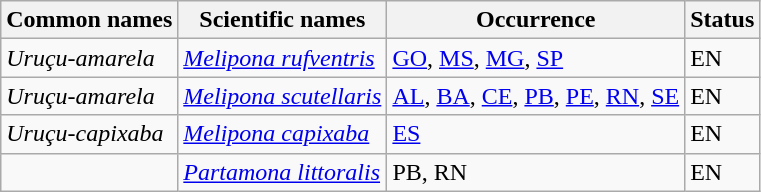<table class="wikitable sortable">
<tr>
<th>Common names</th>
<th>Scientific names</th>
<th>Occurrence</th>
<th>Status</th>
</tr>
<tr>
<td><em>Uruçu-amarela</em></td>
<td><a href='#'><em>Melipona rufventris</em></a></td>
<td><a href='#'>GO</a>, <a href='#'>MS</a>, <a href='#'>MG</a>, <a href='#'>SP</a></td>
<td>EN</td>
</tr>
<tr>
<td><em>Uruçu-amarela</em></td>
<td><a href='#'><em>Melipona scutellaris</em></a></td>
<td><a href='#'>AL</a>, <a href='#'>BA</a>, <a href='#'>CE</a>, <a href='#'>PB</a>, <a href='#'>PE</a>, <a href='#'>RN</a>, <a href='#'>SE</a></td>
<td>EN</td>
</tr>
<tr>
<td><em>Uruçu-capixaba</em></td>
<td><a href='#'><em>Melipona capixaba</em></a></td>
<td><a href='#'>ES</a></td>
<td>EN</td>
</tr>
<tr>
<td></td>
<td><em><a href='#'>Partamona littoralis</a></em></td>
<td>PB, RN</td>
<td>EN</td>
</tr>
</table>
